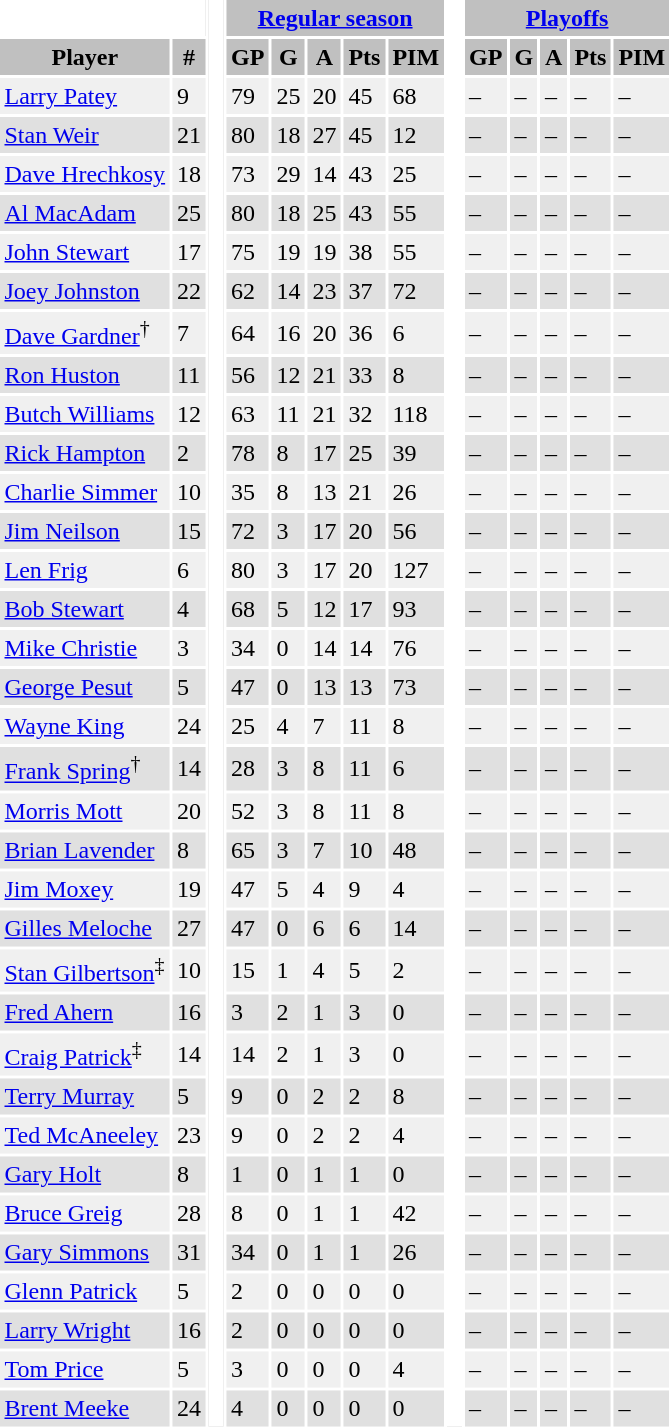<table BORDER="0" CELLPADDING="3" CELLSPACING="2" ID="Table1">
<tr ALIGN="center" bgcolor="#c0c0c0">
<th ALIGN="center" colspan="2" bgcolor="#ffffff"> </th>
<th ALIGN="center" rowspan="99" bgcolor="#ffffff"> </th>
<th ALIGN="center" colspan="5"><a href='#'>Regular season</a></th>
<th ALIGN="center" rowspan="99" bgcolor="#ffffff"> </th>
<th ALIGN="center" colspan="5"><a href='#'>Playoffs</a></th>
</tr>
<tr ALIGN="center" bgcolor="#c0c0c0">
<th ALIGN="center">Player</th>
<th ALIGN="center">#</th>
<th ALIGN="center">GP</th>
<th ALIGN="center">G</th>
<th ALIGN="center">A</th>
<th ALIGN="center">Pts</th>
<th ALIGN="center">PIM</th>
<th ALIGN="center">GP</th>
<th ALIGN="center">G</th>
<th ALIGN="center">A</th>
<th ALIGN="center">Pts</th>
<th ALIGN="center">PIM</th>
</tr>
<tr bgcolor="#f0f0f0">
<td><a href='#'>Larry Patey</a></td>
<td>9</td>
<td>79</td>
<td>25</td>
<td>20</td>
<td>45</td>
<td>68</td>
<td>–</td>
<td>–</td>
<td>–</td>
<td>–</td>
<td>–</td>
</tr>
<tr bgcolor="#e0e0e0">
<td><a href='#'>Stan Weir</a></td>
<td>21</td>
<td>80</td>
<td>18</td>
<td>27</td>
<td>45</td>
<td>12</td>
<td>–</td>
<td>–</td>
<td>–</td>
<td>–</td>
<td>–</td>
</tr>
<tr bgcolor="#f0f0f0">
<td><a href='#'>Dave Hrechkosy</a></td>
<td>18</td>
<td>73</td>
<td>29</td>
<td>14</td>
<td>43</td>
<td>25</td>
<td>–</td>
<td>–</td>
<td>–</td>
<td>–</td>
<td>–</td>
</tr>
<tr bgcolor="#e0e0e0">
<td><a href='#'>Al MacAdam</a></td>
<td>25</td>
<td>80</td>
<td>18</td>
<td>25</td>
<td>43</td>
<td>55</td>
<td>–</td>
<td>–</td>
<td>–</td>
<td>–</td>
<td>–</td>
</tr>
<tr bgcolor="#f0f0f0">
<td><a href='#'>John Stewart</a></td>
<td>17</td>
<td>75</td>
<td>19</td>
<td>19</td>
<td>38</td>
<td>55</td>
<td>–</td>
<td>–</td>
<td>–</td>
<td>–</td>
<td>–</td>
</tr>
<tr bgcolor="#e0e0e0">
<td><a href='#'>Joey Johnston</a></td>
<td>22</td>
<td>62</td>
<td>14</td>
<td>23</td>
<td>37</td>
<td>72</td>
<td>–</td>
<td>–</td>
<td>–</td>
<td>–</td>
<td>–</td>
</tr>
<tr bgcolor="#f0f0f0">
<td><a href='#'>Dave Gardner</a><sup>†</sup></td>
<td>7</td>
<td>64</td>
<td>16</td>
<td>20</td>
<td>36</td>
<td>6</td>
<td>–</td>
<td>–</td>
<td>–</td>
<td>–</td>
<td>–</td>
</tr>
<tr bgcolor="#e0e0e0">
<td><a href='#'>Ron Huston</a></td>
<td>11</td>
<td>56</td>
<td>12</td>
<td>21</td>
<td>33</td>
<td>8</td>
<td>–</td>
<td>–</td>
<td>–</td>
<td>–</td>
<td>–</td>
</tr>
<tr bgcolor="#f0f0f0">
<td><a href='#'>Butch Williams</a></td>
<td>12</td>
<td>63</td>
<td>11</td>
<td>21</td>
<td>32</td>
<td>118</td>
<td>–</td>
<td>–</td>
<td>–</td>
<td>–</td>
<td>–</td>
</tr>
<tr bgcolor="#e0e0e0">
<td><a href='#'>Rick Hampton</a></td>
<td>2</td>
<td>78</td>
<td>8</td>
<td>17</td>
<td>25</td>
<td>39</td>
<td>–</td>
<td>–</td>
<td>–</td>
<td>–</td>
<td>–</td>
</tr>
<tr bgcolor="#f0f0f0">
<td><a href='#'>Charlie Simmer</a></td>
<td>10</td>
<td>35</td>
<td>8</td>
<td>13</td>
<td>21</td>
<td>26</td>
<td>–</td>
<td>–</td>
<td>–</td>
<td>–</td>
<td>–</td>
</tr>
<tr bgcolor="#e0e0e0">
<td><a href='#'>Jim Neilson</a></td>
<td>15</td>
<td>72</td>
<td>3</td>
<td>17</td>
<td>20</td>
<td>56</td>
<td>–</td>
<td>–</td>
<td>–</td>
<td>–</td>
<td>–</td>
</tr>
<tr bgcolor="#f0f0f0">
<td><a href='#'>Len Frig</a></td>
<td>6</td>
<td>80</td>
<td>3</td>
<td>17</td>
<td>20</td>
<td>127</td>
<td>–</td>
<td>–</td>
<td>–</td>
<td>–</td>
<td>–</td>
</tr>
<tr bgcolor="#e0e0e0">
<td><a href='#'>Bob Stewart</a></td>
<td>4</td>
<td>68</td>
<td>5</td>
<td>12</td>
<td>17</td>
<td>93</td>
<td>–</td>
<td>–</td>
<td>–</td>
<td>–</td>
<td>–</td>
</tr>
<tr bgcolor="#f0f0f0">
<td><a href='#'>Mike Christie</a></td>
<td>3</td>
<td>34</td>
<td>0</td>
<td>14</td>
<td>14</td>
<td>76</td>
<td>–</td>
<td>–</td>
<td>–</td>
<td>–</td>
<td>–</td>
</tr>
<tr bgcolor="#e0e0e0">
<td><a href='#'>George Pesut</a></td>
<td>5</td>
<td>47</td>
<td>0</td>
<td>13</td>
<td>13</td>
<td>73</td>
<td>–</td>
<td>–</td>
<td>–</td>
<td>–</td>
<td>–</td>
</tr>
<tr bgcolor="#f0f0f0">
<td><a href='#'>Wayne King</a></td>
<td>24</td>
<td>25</td>
<td>4</td>
<td>7</td>
<td>11</td>
<td>8</td>
<td>–</td>
<td>–</td>
<td>–</td>
<td>–</td>
<td>–</td>
</tr>
<tr bgcolor="#e0e0e0">
<td><a href='#'>Frank Spring</a><sup>†</sup></td>
<td>14</td>
<td>28</td>
<td>3</td>
<td>8</td>
<td>11</td>
<td>6</td>
<td>–</td>
<td>–</td>
<td>–</td>
<td>–</td>
<td>–</td>
</tr>
<tr bgcolor="#f0f0f0">
<td><a href='#'>Morris Mott</a></td>
<td>20</td>
<td>52</td>
<td>3</td>
<td>8</td>
<td>11</td>
<td>8</td>
<td>–</td>
<td>–</td>
<td>–</td>
<td>–</td>
<td>–</td>
</tr>
<tr bgcolor="#e0e0e0">
<td><a href='#'>Brian Lavender</a></td>
<td>8</td>
<td>65</td>
<td>3</td>
<td>7</td>
<td>10</td>
<td>48</td>
<td>–</td>
<td>–</td>
<td>–</td>
<td>–</td>
<td>–</td>
</tr>
<tr bgcolor="#f0f0f0">
<td><a href='#'>Jim Moxey</a></td>
<td>19</td>
<td>47</td>
<td>5</td>
<td>4</td>
<td>9</td>
<td>4</td>
<td>–</td>
<td>–</td>
<td>–</td>
<td>–</td>
<td>–</td>
</tr>
<tr bgcolor="#e0e0e0">
<td><a href='#'>Gilles Meloche</a></td>
<td>27</td>
<td>47</td>
<td>0</td>
<td>6</td>
<td>6</td>
<td>14</td>
<td>–</td>
<td>–</td>
<td>–</td>
<td>–</td>
<td>–</td>
</tr>
<tr bgcolor="#f0f0f0">
<td><a href='#'>Stan Gilbertson</a><sup>‡</sup></td>
<td>10</td>
<td>15</td>
<td>1</td>
<td>4</td>
<td>5</td>
<td>2</td>
<td>–</td>
<td>–</td>
<td>–</td>
<td>–</td>
<td>–</td>
</tr>
<tr bgcolor="#e0e0e0">
<td><a href='#'>Fred Ahern</a></td>
<td>16</td>
<td>3</td>
<td>2</td>
<td>1</td>
<td>3</td>
<td>0</td>
<td>–</td>
<td>–</td>
<td>–</td>
<td>–</td>
<td>–</td>
</tr>
<tr bgcolor="#f0f0f0">
<td><a href='#'>Craig Patrick</a><sup>‡</sup></td>
<td>14</td>
<td>14</td>
<td>2</td>
<td>1</td>
<td>3</td>
<td>0</td>
<td>–</td>
<td>–</td>
<td>–</td>
<td>–</td>
<td>–</td>
</tr>
<tr bgcolor="#e0e0e0">
<td><a href='#'>Terry Murray</a></td>
<td>5</td>
<td>9</td>
<td>0</td>
<td>2</td>
<td>2</td>
<td>8</td>
<td>–</td>
<td>–</td>
<td>–</td>
<td>–</td>
<td>–</td>
</tr>
<tr bgcolor="#f0f0f0">
<td><a href='#'>Ted McAneeley</a></td>
<td>23</td>
<td>9</td>
<td>0</td>
<td>2</td>
<td>2</td>
<td>4</td>
<td>–</td>
<td>–</td>
<td>–</td>
<td>–</td>
<td>–</td>
</tr>
<tr bgcolor="#e0e0e0">
<td><a href='#'>Gary Holt</a></td>
<td>8</td>
<td>1</td>
<td>0</td>
<td>1</td>
<td>1</td>
<td>0</td>
<td>–</td>
<td>–</td>
<td>–</td>
<td>–</td>
<td>–</td>
</tr>
<tr bgcolor="#f0f0f0">
<td><a href='#'>Bruce Greig</a></td>
<td>28</td>
<td>8</td>
<td>0</td>
<td>1</td>
<td>1</td>
<td>42</td>
<td>–</td>
<td>–</td>
<td>–</td>
<td>–</td>
<td>–</td>
</tr>
<tr bgcolor="#e0e0e0">
<td><a href='#'>Gary Simmons</a></td>
<td>31</td>
<td>34</td>
<td>0</td>
<td>1</td>
<td>1</td>
<td>26</td>
<td>–</td>
<td>–</td>
<td>–</td>
<td>–</td>
<td>–</td>
</tr>
<tr bgcolor="#f0f0f0">
<td><a href='#'>Glenn Patrick</a></td>
<td>5</td>
<td>2</td>
<td>0</td>
<td>0</td>
<td>0</td>
<td>0</td>
<td>–</td>
<td>–</td>
<td>–</td>
<td>–</td>
<td>–</td>
</tr>
<tr bgcolor="#e0e0e0">
<td><a href='#'>Larry Wright</a></td>
<td>16</td>
<td>2</td>
<td>0</td>
<td>0</td>
<td>0</td>
<td>0</td>
<td>–</td>
<td>–</td>
<td>–</td>
<td>–</td>
<td>–</td>
</tr>
<tr bgcolor="#f0f0f0">
<td><a href='#'>Tom Price</a></td>
<td>5</td>
<td>3</td>
<td>0</td>
<td>0</td>
<td>0</td>
<td>4</td>
<td>–</td>
<td>–</td>
<td>–</td>
<td>–</td>
<td>–</td>
</tr>
<tr bgcolor="#e0e0e0">
<td><a href='#'>Brent Meeke</a></td>
<td>24</td>
<td>4</td>
<td>0</td>
<td>0</td>
<td>0</td>
<td>0</td>
<td>–</td>
<td>–</td>
<td>–</td>
<td>–</td>
<td>–</td>
</tr>
</table>
